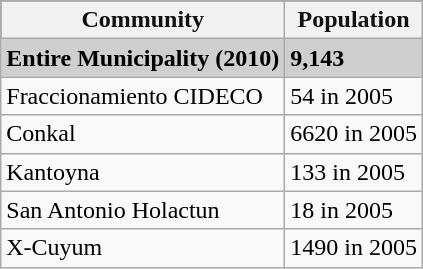<table class="wikitable">
<tr style="background:#111111; color:#111111;">
<th><strong>Community</strong></th>
<th><strong>Population</strong></th>
</tr>
<tr style="background:#CFCFCF;">
<td><strong>Entire Municipality (2010)</strong></td>
<td><strong>9,143</strong></td>
</tr>
<tr>
<td>Fraccionamiento CIDECO</td>
<td>54 in 2005</td>
</tr>
<tr>
<td>Conkal</td>
<td>6620 in 2005</td>
</tr>
<tr>
<td>Kantoyna</td>
<td>133 in 2005</td>
</tr>
<tr>
<td>San Antonio Holactun</td>
<td>18 in 2005</td>
</tr>
<tr>
<td>X-Cuyum</td>
<td>1490 in 2005</td>
</tr>
</table>
